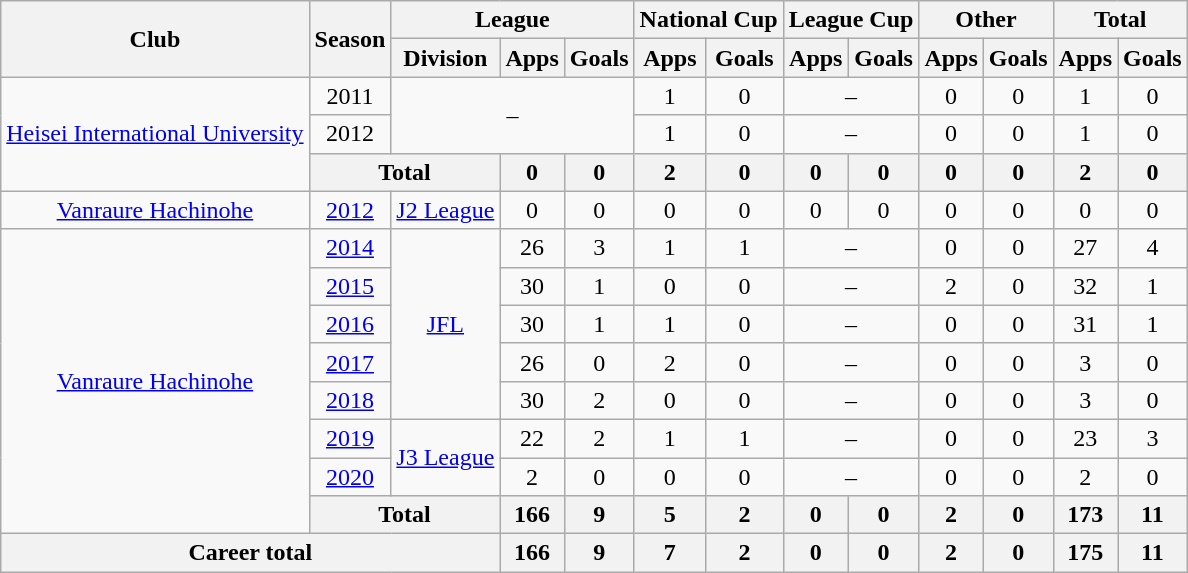<table class="wikitable" style="text-align: center">
<tr>
<th rowspan="2">Club</th>
<th rowspan="2">Season</th>
<th colspan="3">League</th>
<th colspan="2">National Cup</th>
<th colspan="2">League Cup</th>
<th colspan="2">Other</th>
<th colspan="2">Total</th>
</tr>
<tr>
<th>Division</th>
<th>Apps</th>
<th>Goals</th>
<th>Apps</th>
<th>Goals</th>
<th>Apps</th>
<th>Goals</th>
<th>Apps</th>
<th>Goals</th>
<th>Apps</th>
<th>Goals</th>
</tr>
<tr>
<td rowspan="3"><a href='#'>Heisei International University</a></td>
<td>2011</td>
<td colspan="3" rowspan="2">–</td>
<td>1</td>
<td>0</td>
<td colspan="2">–</td>
<td>0</td>
<td>0</td>
<td>1</td>
<td>0</td>
</tr>
<tr>
<td>2012</td>
<td>1</td>
<td>0</td>
<td colspan="2">–</td>
<td>0</td>
<td>0</td>
<td>1</td>
<td>0</td>
</tr>
<tr>
<th colspan=2>Total</th>
<th>0</th>
<th>0</th>
<th>2</th>
<th>0</th>
<th>0</th>
<th>0</th>
<th>0</th>
<th>0</th>
<th>2</th>
<th>0</th>
</tr>
<tr>
<td><a href='#'>Vanraure Hachinohe</a></td>
<td><a href='#'>2012</a></td>
<td><a href='#'>J2 League</a></td>
<td>0</td>
<td>0</td>
<td>0</td>
<td>0</td>
<td>0</td>
<td>0</td>
<td>0</td>
<td>0</td>
<td>0</td>
<td>0</td>
</tr>
<tr>
<td rowspan="8"><a href='#'>Vanraure Hachinohe</a></td>
<td><a href='#'>2014</a></td>
<td rowspan="5"><a href='#'>JFL</a></td>
<td>26</td>
<td>3</td>
<td>1</td>
<td>1</td>
<td colspan="2">–</td>
<td>0</td>
<td>0</td>
<td>27</td>
<td>4</td>
</tr>
<tr>
<td><a href='#'>2015</a></td>
<td>30</td>
<td>1</td>
<td>0</td>
<td>0</td>
<td colspan="2">–</td>
<td>2</td>
<td>0</td>
<td>32</td>
<td>1</td>
</tr>
<tr>
<td><a href='#'>2016</a></td>
<td>30</td>
<td>1</td>
<td>1</td>
<td>0</td>
<td colspan="2">–</td>
<td>0</td>
<td>0</td>
<td>31</td>
<td>1</td>
</tr>
<tr>
<td><a href='#'>2017</a></td>
<td>26</td>
<td>0</td>
<td>2</td>
<td>0</td>
<td colspan="2">–</td>
<td>0</td>
<td>0</td>
<td>3</td>
<td>0</td>
</tr>
<tr>
<td><a href='#'>2018</a></td>
<td>30</td>
<td>2</td>
<td>0</td>
<td>0</td>
<td colspan="2">–</td>
<td>0</td>
<td>0</td>
<td>3</td>
<td>0</td>
</tr>
<tr>
<td><a href='#'>2019</a></td>
<td rowspan="2"><a href='#'>J3 League</a></td>
<td>22</td>
<td>2</td>
<td>1</td>
<td>1</td>
<td colspan="2">–</td>
<td>0</td>
<td>0</td>
<td>23</td>
<td>3</td>
</tr>
<tr>
<td><a href='#'>2020</a></td>
<td>2</td>
<td>0</td>
<td>0</td>
<td>0</td>
<td colspan="2">–</td>
<td>0</td>
<td>0</td>
<td>2</td>
<td>0</td>
</tr>
<tr>
<th colspan=2>Total</th>
<th>166</th>
<th>9</th>
<th>5</th>
<th>2</th>
<th>0</th>
<th>0</th>
<th>2</th>
<th>0</th>
<th>173</th>
<th>11</th>
</tr>
<tr>
<th colspan=3>Career total</th>
<th>166</th>
<th>9</th>
<th>7</th>
<th>2</th>
<th>0</th>
<th>0</th>
<th>2</th>
<th>0</th>
<th>175</th>
<th>11</th>
</tr>
</table>
